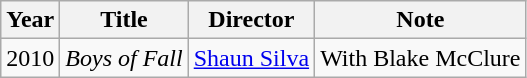<table class="wikitable">
<tr>
<th>Year</th>
<th>Title</th>
<th>Director</th>
<th>Note</th>
</tr>
<tr>
<td>2010</td>
<td><em>Boys of Fall</em></td>
<td><a href='#'>Shaun Silva</a></td>
<td>With Blake McClure</td>
</tr>
</table>
